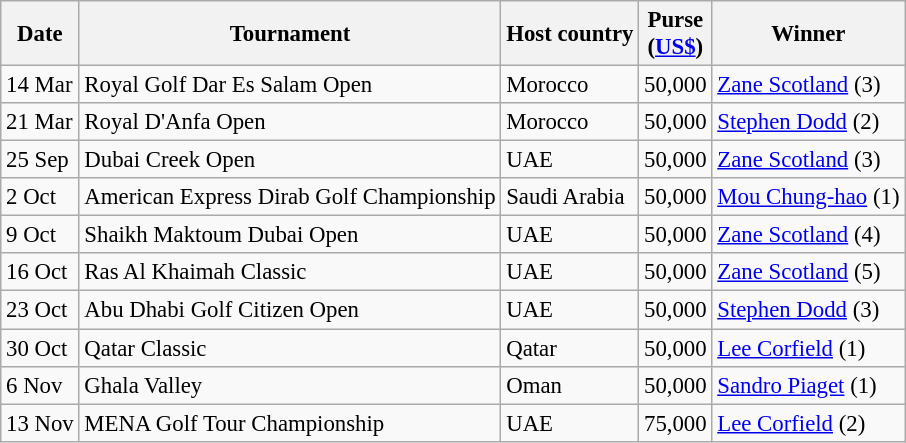<table class="wikitable" style="font-size:95%">
<tr>
<th>Date</th>
<th>Tournament</th>
<th>Host country</th>
<th>Purse<br>(<a href='#'>US$</a>)</th>
<th>Winner</th>
</tr>
<tr>
<td>14 Mar</td>
<td>Royal Golf Dar Es Salam Open</td>
<td>Morocco</td>
<td align=right>50,000</td>
<td> <a href='#'>Zane Scotland</a> (3)</td>
</tr>
<tr>
<td>21 Mar</td>
<td>Royal D'Anfa Open</td>
<td>Morocco</td>
<td align=right>50,000</td>
<td> <a href='#'>Stephen Dodd</a> (2)</td>
</tr>
<tr>
<td>25 Sep</td>
<td>Dubai Creek Open</td>
<td>UAE</td>
<td align=right>50,000</td>
<td> <a href='#'>Zane Scotland</a> (3)</td>
</tr>
<tr>
<td>2 Oct</td>
<td>American Express Dirab Golf Championship</td>
<td>Saudi Arabia</td>
<td align=right>50,000</td>
<td> <a href='#'>Mou Chung-hao</a> (1)</td>
</tr>
<tr>
<td>9 Oct</td>
<td>Shaikh Maktoum Dubai Open</td>
<td>UAE</td>
<td align=right>50,000</td>
<td> <a href='#'>Zane Scotland</a> (4)</td>
</tr>
<tr>
<td>16 Oct</td>
<td>Ras Al Khaimah Classic</td>
<td>UAE</td>
<td align=right>50,000</td>
<td> <a href='#'>Zane Scotland</a> (5)</td>
</tr>
<tr>
<td>23 Oct</td>
<td>Abu Dhabi Golf Citizen Open</td>
<td>UAE</td>
<td align=right>50,000</td>
<td> <a href='#'>Stephen Dodd</a> (3)</td>
</tr>
<tr>
<td>30 Oct</td>
<td>Qatar Classic</td>
<td>Qatar</td>
<td align=right>50,000</td>
<td> <a href='#'>Lee Corfield</a> (1)</td>
</tr>
<tr>
<td>6 Nov</td>
<td>Ghala Valley</td>
<td>Oman</td>
<td align=right>50,000</td>
<td> <a href='#'>Sandro Piaget</a> (1)</td>
</tr>
<tr>
<td>13 Nov</td>
<td>MENA Golf Tour Championship</td>
<td>UAE</td>
<td align=right>75,000</td>
<td> <a href='#'>Lee Corfield</a> (2)</td>
</tr>
</table>
